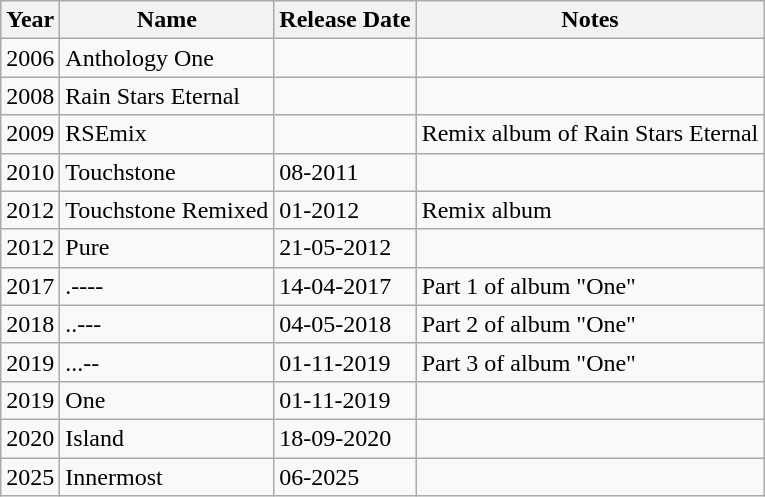<table class="wikitable plainrowheaders">
<tr>
<th>Year</th>
<th>Name</th>
<th>Release Date</th>
<th>Notes</th>
</tr>
<tr>
<td>2006</td>
<td>Anthology One</td>
<td></td>
<td></td>
</tr>
<tr>
<td>2008</td>
<td>Rain Stars Eternal</td>
<td></td>
<td></td>
</tr>
<tr>
<td>2009</td>
<td>RSEmix</td>
<td></td>
<td>Remix album of Rain Stars Eternal</td>
</tr>
<tr>
<td>2010</td>
<td>Touchstone</td>
<td>08-2011</td>
<td></td>
</tr>
<tr>
<td>2012</td>
<td>Touchstone Remixed</td>
<td>01-2012</td>
<td>Remix album</td>
</tr>
<tr>
<td>2012</td>
<td>Pure</td>
<td>21-05-2012</td>
<td></td>
</tr>
<tr>
<td>2017</td>
<td>.----</td>
<td>14-04-2017</td>
<td>Part 1 of album "One"</td>
</tr>
<tr>
<td>2018</td>
<td>..---</td>
<td>04-05-2018</td>
<td>Part 2 of album "One"</td>
</tr>
<tr>
<td>2019</td>
<td>...--</td>
<td>01-11-2019</td>
<td>Part 3 of album "One"</td>
</tr>
<tr>
<td>2019</td>
<td>One</td>
<td>01-11-2019</td>
<td></td>
</tr>
<tr>
<td>2020</td>
<td>Island</td>
<td>18-09-2020</td>
<td></td>
</tr>
<tr>
<td>2025</td>
<td>Innermost</td>
<td>06-2025</td>
<td></td>
</tr>
</table>
